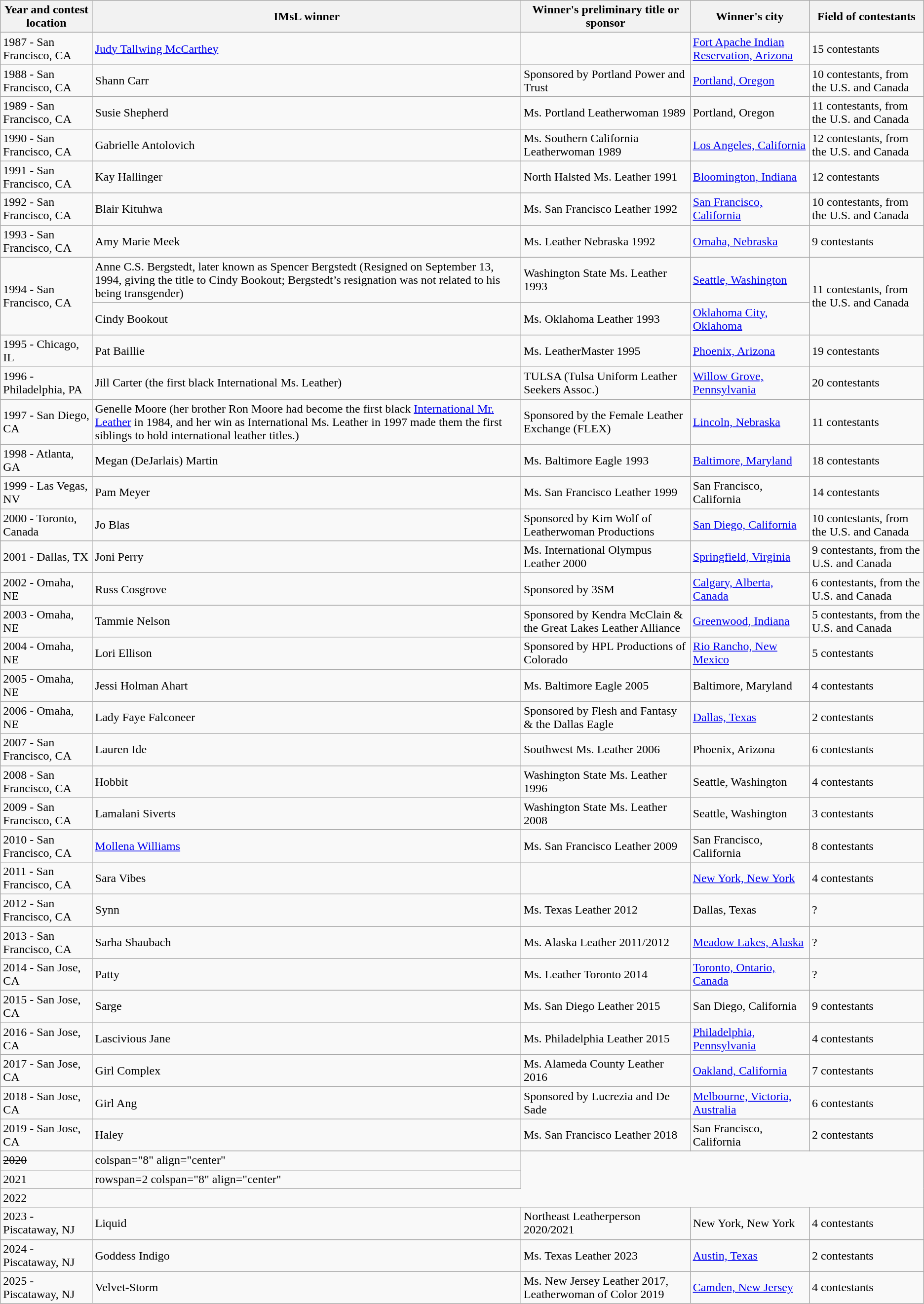<table class="wikitable">
<tr>
<th>Year and contest location</th>
<th>IMsL winner</th>
<th>Winner's preliminary title or sponsor</th>
<th>Winner's city</th>
<th>Field of contestants</th>
</tr>
<tr>
<td>1987 - San Francisco, CA</td>
<td><a href='#'>Judy Tallwing McCarthey</a></td>
<td></td>
<td><a href='#'>Fort Apache Indian Reservation, Arizona</a></td>
<td>15 contestants</td>
</tr>
<tr>
<td>1988 - San Francisco, CA</td>
<td>Shann Carr</td>
<td>Sponsored by Portland Power and Trust</td>
<td><a href='#'>Portland, Oregon</a></td>
<td>10 contestants, from the U.S. and Canada</td>
</tr>
<tr>
<td>1989 - San Francisco, CA</td>
<td>Susie Shepherd</td>
<td>Ms. Portland Leatherwoman 1989</td>
<td>Portland, Oregon</td>
<td>11 contestants, from the U.S. and Canada</td>
</tr>
<tr>
<td>1990 - San Francisco, CA</td>
<td>Gabrielle Antolovich</td>
<td>Ms. Southern California Leatherwoman 1989</td>
<td><a href='#'>Los Angeles, California</a></td>
<td>12 contestants, from the U.S. and Canada</td>
</tr>
<tr>
<td>1991 - San Francisco, CA</td>
<td>Kay Hallinger</td>
<td>North Halsted Ms. Leather 1991</td>
<td><a href='#'>Bloomington, Indiana</a></td>
<td>12 contestants</td>
</tr>
<tr>
<td>1992 - San Francisco, CA</td>
<td>Blair Kituhwa</td>
<td>Ms. San Francisco Leather 1992</td>
<td><a href='#'>San Francisco, California</a></td>
<td>10 contestants, from the U.S. and Canada</td>
</tr>
<tr>
<td>1993 - San Francisco, CA</td>
<td>Amy Marie Meek</td>
<td>Ms. Leather Nebraska 1992</td>
<td><a href='#'>Omaha, Nebraska</a></td>
<td>9 contestants</td>
</tr>
<tr>
<td rowspan=2>1994 - San Francisco, CA</td>
<td scope="row">Anne C.S. Bergstedt, later known as Spencer Bergstedt (Resigned on September 13, 1994, giving the title to Cindy Bookout; Bergstedt’s resignation was not related to his being transgender)</td>
<td scope="row">Washington State Ms. Leather 1993</td>
<td scope="row"><a href='#'>Seattle, Washington</a></td>
<td rowspan=2>11 contestants, from the U.S. and Canada</td>
</tr>
<tr>
<td scope="row">Cindy Bookout</td>
<td scope="row">Ms. Oklahoma Leather 1993</td>
<td scope="row"><a href='#'>Oklahoma City, Oklahoma</a></td>
</tr>
<tr>
<td>1995 - Chicago, IL</td>
<td>Pat Baillie</td>
<td>Ms. LeatherMaster 1995</td>
<td><a href='#'>Phoenix, Arizona</a></td>
<td>19 contestants</td>
</tr>
<tr>
<td>1996 - Philadelphia, PA</td>
<td>Jill Carter (the first black International Ms. Leather)</td>
<td>TULSA (Tulsa Uniform Leather Seekers Assoc.)</td>
<td><a href='#'>Willow Grove, Pennsylvania</a></td>
<td>20 contestants</td>
</tr>
<tr>
<td>1997 - San Diego, CA</td>
<td>Genelle Moore (her brother Ron Moore had become the first black <a href='#'>International Mr. Leather</a> in 1984, and her win as International Ms. Leather in 1997 made them the first siblings to hold international leather titles.)</td>
<td>Sponsored by the Female Leather Exchange (FLEX)</td>
<td><a href='#'>Lincoln, Nebraska</a></td>
<td>11 contestants</td>
</tr>
<tr>
<td>1998 - Atlanta, GA</td>
<td>Megan (DeJarlais) Martin</td>
<td>Ms. Baltimore Eagle 1993</td>
<td><a href='#'>Baltimore, Maryland</a></td>
<td>18 contestants</td>
</tr>
<tr>
<td>1999 - Las Vegas, NV</td>
<td>Pam Meyer</td>
<td>Ms. San Francisco Leather 1999</td>
<td>San Francisco, California</td>
<td>14 contestants</td>
</tr>
<tr>
<td>2000 - Toronto, Canada</td>
<td>Jo Blas</td>
<td>Sponsored by Kim Wolf of Leatherwoman Productions</td>
<td><a href='#'>San Diego, California</a></td>
<td>10 contestants, from the U.S. and Canada</td>
</tr>
<tr>
<td>2001 - Dallas, TX</td>
<td>Joni Perry</td>
<td>Ms. International Olympus Leather 2000</td>
<td><a href='#'>Springfield, Virginia</a></td>
<td>9 contestants, from the U.S. and Canada</td>
</tr>
<tr>
<td>2002 - Omaha, NE</td>
<td>Russ Cosgrove</td>
<td>Sponsored by 3SM</td>
<td><a href='#'>Calgary, Alberta, Canada</a></td>
<td>6 contestants, from the U.S. and Canada</td>
</tr>
<tr>
<td>2003 - Omaha, NE</td>
<td>Tammie Nelson</td>
<td>Sponsored by Kendra McClain & the Great Lakes Leather Alliance</td>
<td><a href='#'>Greenwood, Indiana</a></td>
<td>5 contestants, from the U.S. and Canada</td>
</tr>
<tr>
<td>2004 - Omaha, NE</td>
<td>Lori Ellison</td>
<td>Sponsored by HPL Productions of Colorado</td>
<td><a href='#'>Rio Rancho, New Mexico</a></td>
<td>5 contestants</td>
</tr>
<tr>
<td>2005 - Omaha, NE</td>
<td>Jessi Holman Ahart</td>
<td>Ms. Baltimore Eagle 2005</td>
<td>Baltimore, Maryland</td>
<td>4 contestants</td>
</tr>
<tr>
<td>2006 - Omaha, NE</td>
<td>Lady Faye Falconeer</td>
<td>Sponsored by Flesh and Fantasy & the Dallas Eagle</td>
<td><a href='#'>Dallas, Texas</a></td>
<td>2 contestants</td>
</tr>
<tr>
<td>2007 - San Francisco, CA</td>
<td>Lauren Ide</td>
<td>Southwest Ms. Leather 2006</td>
<td>Phoenix, Arizona</td>
<td>6 contestants</td>
</tr>
<tr>
<td>2008 - San Francisco, CA</td>
<td>Hobbit</td>
<td>Washington State Ms. Leather 1996</td>
<td>Seattle, Washington</td>
<td>4 contestants</td>
</tr>
<tr>
<td>2009 - San Francisco, CA</td>
<td>Lamalani Siverts</td>
<td>Washington State Ms. Leather 2008</td>
<td>Seattle, Washington</td>
<td>3 contestants</td>
</tr>
<tr>
<td>2010 - San Francisco, CA</td>
<td><a href='#'>Mollena Williams</a></td>
<td>Ms. San Francisco Leather 2009</td>
<td>San Francisco, California</td>
<td>8 contestants</td>
</tr>
<tr>
<td>2011 - San Francisco, CA</td>
<td>Sara Vibes</td>
<td></td>
<td><a href='#'>New York, New York</a></td>
<td>4 contestants</td>
</tr>
<tr>
<td>2012 - San Francisco, CA</td>
<td>Synn</td>
<td>Ms. Texas Leather 2012</td>
<td>Dallas, Texas</td>
<td>?</td>
</tr>
<tr>
<td>2013 - San Francisco, CA</td>
<td>Sarha Shaubach</td>
<td>Ms. Alaska Leather 2011/2012</td>
<td><a href='#'>Meadow Lakes, Alaska</a></td>
<td>?</td>
</tr>
<tr>
<td>2014 - San Jose, CA</td>
<td>Patty</td>
<td>Ms. Leather Toronto 2014</td>
<td><a href='#'>Toronto, Ontario, Canada</a></td>
<td>?</td>
</tr>
<tr>
<td>2015 - San Jose, CA</td>
<td>Sarge</td>
<td>Ms. San Diego Leather 2015</td>
<td>San Diego, California</td>
<td>9 contestants</td>
</tr>
<tr>
<td>2016 - San Jose, CA</td>
<td>Lascivious Jane</td>
<td>Ms. Philadelphia Leather 2015</td>
<td><a href='#'>Philadelphia, Pennsylvania</a></td>
<td>4 contestants</td>
</tr>
<tr>
<td>2017 - San Jose, CA</td>
<td>Girl Complex</td>
<td>Ms. Alameda County Leather 2016</td>
<td><a href='#'>Oakland, California</a></td>
<td>7 contestants</td>
</tr>
<tr>
<td>2018 - San Jose, CA</td>
<td>Girl Ang</td>
<td>Sponsored by Lucrezia and De Sade</td>
<td><a href='#'>Melbourne, Victoria, Australia</a></td>
<td>6 contestants</td>
</tr>
<tr>
<td>2019 - San Jose, CA</td>
<td>Haley</td>
<td>Ms. San Francisco Leather 2018</td>
<td>San Francisco, California</td>
<td>2 contestants</td>
</tr>
<tr>
<td><s>2020</s></td>
<td>colspan="8" align="center" </td>
</tr>
<tr>
<td>2021</td>
<td>rowspan=2 colspan="8" align="center" </td>
</tr>
<tr>
<td>2022</td>
</tr>
<tr>
<td>2023 - Piscataway, NJ</td>
<td>Liquid</td>
<td>Northeast Leatherperson 2020/2021</td>
<td>New York, New York</td>
<td>4 contestants</td>
</tr>
<tr>
<td>2024 - Piscataway, NJ</td>
<td>Goddess Indigo</td>
<td>Ms. Texas Leather 2023</td>
<td><a href='#'>Austin, Texas</a></td>
<td>2 contestants</td>
</tr>
<tr>
<td>2025 - Piscataway, NJ</td>
<td>Velvet-Storm</td>
<td>Ms. New Jersey Leather 2017, Leatherwoman of Color 2019</td>
<td><a href='#'>Camden, New Jersey</a></td>
<td>4 contestants</td>
</tr>
</table>
